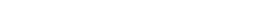<table style="width:22%; text-align:center;">
<tr style="color:white;">
<td style="background:"><strong>9</strong></td>
<td style="background:"><strong>9</strong></td>
<td style="background:"><strong>18</strong></td>
</tr>
</table>
